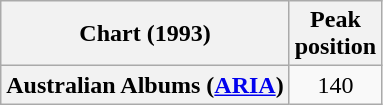<table class="wikitable sortable plainrowheaders">
<tr>
<th scope="col">Chart (1993)</th>
<th scope="col">Peak<br>position</th>
</tr>
<tr>
<th scope="row">Australian Albums (<a href='#'>ARIA</a>)</th>
<td align="center">140</td>
</tr>
</table>
